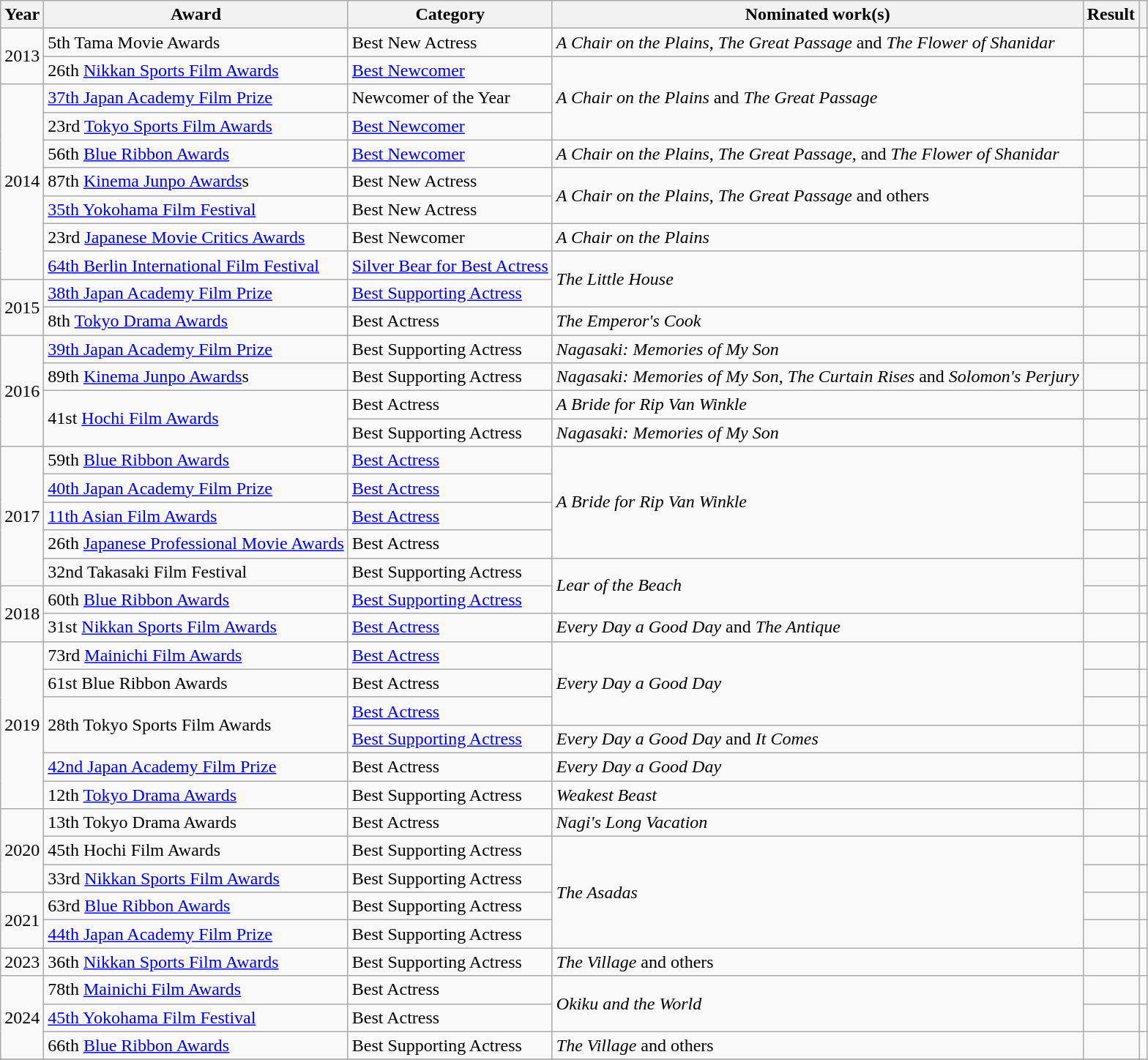<table class="wikitable sortable plainrowheaders">
<tr>
<th>Year</th>
<th>Award</th>
<th>Category</th>
<th>Nominated work(s)</th>
<th class="unsortable">Result</th>
<th class="unsortable"></th>
</tr>
<tr>
<td rowspan="2">2013</td>
<td>5th Tama Movie Awards</td>
<td>Best New Actress</td>
<td><em>A Chair on the Plains</em>, <em>The Great Passage</em> and <em>The Flower of Shanidar</em></td>
<td></td>
<td style="text-align: center;"></td>
</tr>
<tr>
<td>26th <a href='#'>Nikkan Sports Film Awards</a></td>
<td><a href='#'>Best Newcomer</a></td>
<td rowspan="3"><em>A Chair on the Plains</em> and <em>The Great Passage</em></td>
<td></td>
<td style="text-align: center;"></td>
</tr>
<tr>
<td rowspan="7">2014</td>
<td><a href='#'>37th Japan Academy Film Prize</a></td>
<td>Newcomer of the Year</td>
<td></td>
<td style="text-align: center;"></td>
</tr>
<tr>
<td>23rd <a href='#'>Tokyo Sports Film Awards</a></td>
<td><a href='#'>Best Newcomer</a></td>
<td></td>
<td style="text-align: center;"></td>
</tr>
<tr>
<td>56th <a href='#'>Blue Ribbon Awards</a></td>
<td><a href='#'>Best Newcomer</a></td>
<td><em>A Chair on the Plains</em>, <em>The Great Passage</em>, and <em>The Flower of Shanidar</em></td>
<td></td>
<td style="text-align: center;"></td>
</tr>
<tr>
<td>87th <a href='#'>Kinema Junpo Awards</a>s</td>
<td>Best New Actress</td>
<td rowspan="2"><em>A Chair on the Plains</em>, <em>The Great Passage</em> and others</td>
<td></td>
<td style="text-align: center;"></td>
</tr>
<tr>
<td><a href='#'>35th Yokohama Film Festival</a></td>
<td>Best New Actress</td>
<td></td>
<td style="text-align: center;"></td>
</tr>
<tr>
<td>23rd <a href='#'>Japanese Movie Critics Awards</a></td>
<td>Best Newcomer</td>
<td><em>A Chair on the Plains</em></td>
<td></td>
<td style="text-align: center;"></td>
</tr>
<tr>
<td><a href='#'>64th Berlin International Film Festival</a></td>
<td><a href='#'>Silver Bear for Best Actress</a></td>
<td rowspan="2"><em>The Little House</em></td>
<td></td>
<td style="text-align: center;"></td>
</tr>
<tr>
<td rowspan="2">2015</td>
<td><a href='#'>38th Japan Academy Film Prize</a></td>
<td><a href='#'>Best Supporting Actress</a></td>
<td></td>
<td style="text-align: center;"></td>
</tr>
<tr>
<td>8th <a href='#'>Tokyo Drama Awards</a></td>
<td>Best Actress</td>
<td><em>The Emperor's Cook</em></td>
<td></td>
<td style="text-align: center;"></td>
</tr>
<tr>
<td rowspan="4">2016</td>
<td><a href='#'>39th Japan Academy Film Prize</a></td>
<td>Best Supporting Actress</td>
<td><em>Nagasaki: Memories of My Son</em></td>
<td></td>
<td style="text-align: center;"></td>
</tr>
<tr>
<td>89th <a href='#'>Kinema Junpo Awards</a>s</td>
<td>Best Supporting Actress</td>
<td><em>Nagasaki: Memories of My Son</em>, <em>The Curtain Rises</em> and <em>Solomon's Perjury</em></td>
<td></td>
<td style="text-align: center;"></td>
</tr>
<tr>
<td rowspan="2">41st <a href='#'>Hochi Film Awards</a></td>
<td>Best Actress</td>
<td><em>A Bride for Rip Van Winkle</em></td>
<td></td>
<td style="text-align: center;"></td>
</tr>
<tr>
<td>Best Supporting Actress</td>
<td><em>Nagasaki: Memories of My Son</em></td>
<td></td>
<td style="text-align: center;"></td>
</tr>
<tr>
<td rowspan="5">2017</td>
<td>59th <a href='#'>Blue Ribbon Awards</a></td>
<td><a href='#'>Best Actress</a></td>
<td rowspan="4"><em>A Bride for Rip Van Winkle</em></td>
<td></td>
<td style="text-align: center;"></td>
</tr>
<tr>
<td><a href='#'>40th Japan Academy Film Prize</a></td>
<td><a href='#'>Best Actress</a></td>
<td></td>
<td style="text-align: center;"></td>
</tr>
<tr>
<td><a href='#'>11th Asian Film Awards</a></td>
<td><a href='#'>Best Actress</a></td>
<td></td>
<td style="text-align: center;"></td>
</tr>
<tr>
<td>26th <a href='#'>Japanese Professional Movie Awards</a></td>
<td>Best Actress</td>
<td></td>
<td style="text-align: center;"></td>
</tr>
<tr>
<td>32nd Takasaki Film Festival</td>
<td>Best Supporting Actress</td>
<td rowspan="2"><em>Lear of the Beach</em></td>
<td></td>
<td style="text-align: center;"></td>
</tr>
<tr>
<td rowspan="2">2018</td>
<td>60th <a href='#'>Blue Ribbon Awards</a></td>
<td><a href='#'>Best Supporting Actress</a></td>
<td></td>
<td style="text-align: center;"></td>
</tr>
<tr>
<td>31st <a href='#'>Nikkan Sports Film Awards</a></td>
<td><a href='#'>Best Actress</a></td>
<td><em>Every Day a Good Day</em> and <em>The Antique</em></td>
<td></td>
<td></td>
</tr>
<tr>
<td rowspan="6">2019</td>
<td>73rd <a href='#'>Mainichi Film Awards</a></td>
<td><a href='#'>Best Actress</a></td>
<td rowspan="3"><em>Every Day a Good Day</em></td>
<td></td>
<td></td>
</tr>
<tr>
<td>61st Blue Ribbon Awards</td>
<td>Best Actress</td>
<td></td>
<td></td>
</tr>
<tr>
<td rowspan="2">28th Tokyo Sports Film Awards</td>
<td><a href='#'>Best Actress</a></td>
<td></td>
<td></td>
</tr>
<tr>
<td><a href='#'>Best Supporting Actress</a></td>
<td><em>Every Day a Good Day</em> and <em>It Comes</em></td>
<td></td>
<td></td>
</tr>
<tr>
<td><a href='#'>42nd Japan Academy Film Prize</a></td>
<td>Best Actress</td>
<td><em>Every Day a Good Day</em></td>
<td></td>
<td style="text-align: center;"></td>
</tr>
<tr>
<td>12th <a href='#'>Tokyo Drama Awards</a></td>
<td>Best Supporting Actress</td>
<td><em>Weakest Beast</em></td>
<td></td>
<td style="text-align: center;"></td>
</tr>
<tr>
<td rowspan=3>2020</td>
<td>13th Tokyo Drama Awards</td>
<td>Best Actress</td>
<td><em>Nagi's Long Vacation</em></td>
<td></td>
<td style="text-align: center;"></td>
</tr>
<tr>
<td>45th Hochi Film Awards</td>
<td>Best Supporting Actress</td>
<td rowspan=4><em>The Asadas</em></td>
<td></td>
<td style="text-align: center;"></td>
</tr>
<tr>
<td>33rd <a href='#'>Nikkan Sports Film Awards</a></td>
<td>Best Supporting Actress</td>
<td></td>
<td style="text-align: center;"></td>
</tr>
<tr>
<td rowspan=2>2021</td>
<td>63rd <a href='#'>Blue Ribbon Awards</a></td>
<td>Best Supporting Actress</td>
<td></td>
<td style="text-align: center;"></td>
</tr>
<tr>
<td><a href='#'>44th Japan Academy Film Prize</a></td>
<td>Best Supporting Actress</td>
<td></td>
<td style="text-align: center;"></td>
</tr>
<tr>
<td>2023</td>
<td>36th <a href='#'>Nikkan Sports Film Awards</a></td>
<td>Best Supporting Actress</td>
<td><em>The Village</em> and others</td>
<td></td>
<td></td>
</tr>
<tr>
<td rowspan=3>2024</td>
<td>78th <a href='#'>Mainichi Film Awards</a></td>
<td>Best Actress</td>
<td rowspan=2><em>Okiku and the World</em></td>
<td></td>
<td></td>
</tr>
<tr>
<td><a href='#'>45th Yokohama Film Festival</a></td>
<td>Best Actress</td>
<td></td>
<td></td>
</tr>
<tr>
<td>66th <a href='#'>Blue Ribbon Awards</a></td>
<td>Best Supporting Actress</td>
<td><em>The Village</em> and others</td>
<td></td>
<td></td>
</tr>
<tr>
</tr>
</table>
